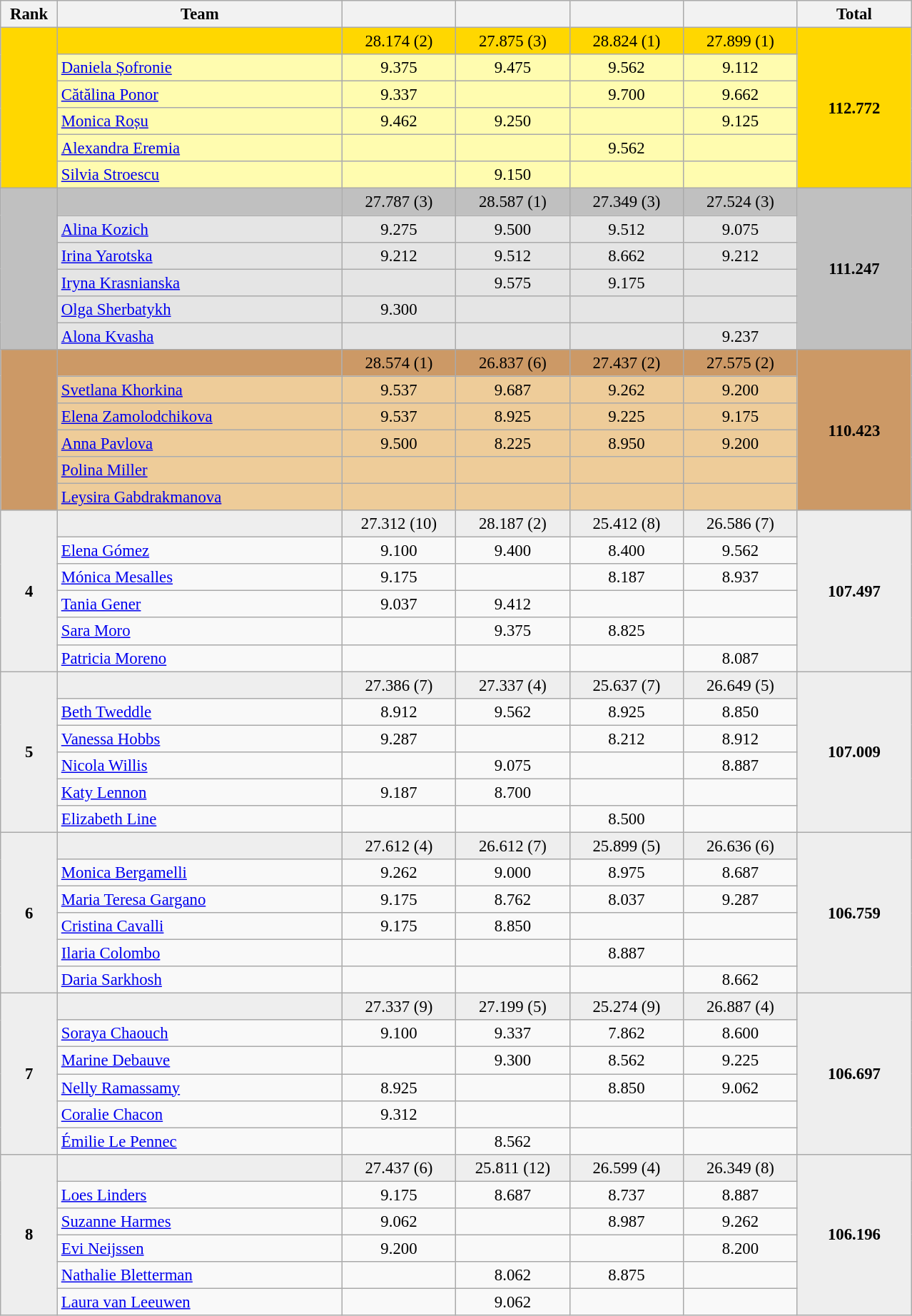<table class="wikitable" style="text-align:center; font-size:95%">
<tr>
<th width="5%">Rank</th>
<th width="25%">Team</th>
<th width="10%"></th>
<th width="10%"></th>
<th width="10%"></th>
<th width="10%"></th>
<th width="10%">Total</th>
</tr>
<tr bgcolor=gold>
<td rowspan=6></td>
<td align="left"><strong></strong></td>
<td>28.174 (2)</td>
<td>27.875 (3)</td>
<td>28.824 (1)</td>
<td>27.899 (1)</td>
<td rowspan=6><strong>112.772</strong></td>
</tr>
<tr bgcolor=fffcaf>
<td align="left"><a href='#'>Daniela Șofronie</a></td>
<td>9.375</td>
<td>9.475</td>
<td>9.562</td>
<td>9.112</td>
</tr>
<tr bgcolor=fffcaf>
<td align="left"><a href='#'>Cătălina Ponor</a></td>
<td>9.337</td>
<td></td>
<td>9.700</td>
<td>9.662</td>
</tr>
<tr bgcolor=fffcaf>
<td align="left"><a href='#'>Monica Roșu</a></td>
<td>9.462</td>
<td>9.250</td>
<td></td>
<td>9.125</td>
</tr>
<tr bgcolor=fffcaf>
<td align="left"><a href='#'>Alexandra Eremia</a></td>
<td></td>
<td></td>
<td>9.562</td>
<td></td>
</tr>
<tr bgcolor=fffcaf>
<td align="left"><a href='#'>Silvia Stroescu</a></td>
<td></td>
<td>9.150</td>
<td></td>
<td></td>
</tr>
<tr bgcolor=silver>
<td rowspan=6></td>
<td align="left"><strong></strong></td>
<td>27.787 (3)</td>
<td>28.587 (1)</td>
<td>27.349 (3)</td>
<td>27.524 (3)</td>
<td rowspan=6><strong>111.247</strong></td>
</tr>
<tr bgcolor=e5e5e5>
<td align="left"><a href='#'>Alina Kozich</a></td>
<td>9.275</td>
<td>9.500</td>
<td>9.512</td>
<td>9.075</td>
</tr>
<tr bgcolor=e5e5e5>
<td align="left"><a href='#'>Irina Yarotska</a></td>
<td>9.212</td>
<td>9.512</td>
<td>8.662</td>
<td>9.212</td>
</tr>
<tr bgcolor=e5e5e5>
<td align="left"><a href='#'>Iryna Krasnianska</a></td>
<td></td>
<td>9.575</td>
<td>9.175</td>
<td></td>
</tr>
<tr bgcolor=e5e5e5>
<td align="left"><a href='#'>Olga Sherbatykh</a></td>
<td>9.300</td>
<td></td>
<td></td>
<td></td>
</tr>
<tr bgcolor=e5e5e5>
<td align="left"><a href='#'>Alona Kvasha</a></td>
<td></td>
<td></td>
<td></td>
<td>9.237</td>
</tr>
<tr bgcolor=cc9966>
<td rowspan=6></td>
<td align="left"><strong></strong></td>
<td>28.574 (1)</td>
<td>26.837 (6)</td>
<td>27.437 (2)</td>
<td>27.575 (2)</td>
<td rowspan=6><strong>110.423</strong></td>
</tr>
<tr bgcolor=eecc99>
<td align="left"><a href='#'>Svetlana Khorkina</a></td>
<td>9.537</td>
<td>9.687</td>
<td>9.262</td>
<td>9.200</td>
</tr>
<tr bgcolor=eecc99>
<td align="left"><a href='#'>Elena Zamolodchikova</a></td>
<td>9.537</td>
<td>8.925</td>
<td>9.225</td>
<td>9.175</td>
</tr>
<tr bgcolor=eecc99>
<td align="left"><a href='#'>Anna Pavlova</a></td>
<td>9.500</td>
<td>8.225</td>
<td>8.950</td>
<td>9.200</td>
</tr>
<tr bgcolor=eecc99>
<td align="left"><a href='#'>Polina Miller</a></td>
<td></td>
<td></td>
<td></td>
<td></td>
</tr>
<tr bgcolor=eecc99>
<td align="left"><a href='#'>Leysira Gabdrakmanova</a></td>
<td></td>
<td></td>
<td></td>
<td></td>
</tr>
<tr bgcolor=eeeeee>
<td rowspan=6><strong>4</strong></td>
<td align="left"><strong></strong></td>
<td>27.312 (10)</td>
<td>28.187 (2)</td>
<td>25.412 (8)</td>
<td>26.586 (7)</td>
<td rowspan=6><strong>107.497</strong></td>
</tr>
<tr>
<td align="left"><a href='#'>Elena Gómez</a></td>
<td>9.100</td>
<td>9.400</td>
<td>8.400</td>
<td>9.562</td>
</tr>
<tr>
<td align="left"><a href='#'>Mónica Mesalles</a></td>
<td>9.175</td>
<td></td>
<td>8.187</td>
<td>8.937</td>
</tr>
<tr>
<td align="left"><a href='#'>Tania Gener</a></td>
<td>9.037</td>
<td>9.412</td>
<td></td>
<td></td>
</tr>
<tr>
<td align="left"><a href='#'>Sara Moro</a></td>
<td></td>
<td>9.375</td>
<td>8.825</td>
<td></td>
</tr>
<tr>
<td align="left"><a href='#'>Patricia Moreno</a></td>
<td></td>
<td></td>
<td></td>
<td>8.087</td>
</tr>
<tr bgcolor=eeeeee>
<td rowspan=6><strong>5</strong></td>
<td align="left"><strong></strong></td>
<td>27.386 (7)</td>
<td>27.337 (4)</td>
<td>25.637 (7)</td>
<td>26.649 (5)</td>
<td rowspan=6><strong>107.009</strong></td>
</tr>
<tr>
<td align="left"><a href='#'>Beth Tweddle</a></td>
<td>8.912</td>
<td>9.562</td>
<td>8.925</td>
<td>8.850</td>
</tr>
<tr>
<td align="left"><a href='#'>Vanessa Hobbs</a></td>
<td>9.287</td>
<td></td>
<td>8.212</td>
<td>8.912</td>
</tr>
<tr>
<td align="left"><a href='#'>Nicola Willis</a></td>
<td></td>
<td>9.075</td>
<td></td>
<td>8.887</td>
</tr>
<tr>
<td align="left"><a href='#'>Katy Lennon</a></td>
<td>9.187</td>
<td>8.700</td>
<td></td>
<td></td>
</tr>
<tr>
<td align="left"><a href='#'>Elizabeth Line</a></td>
<td></td>
<td></td>
<td>8.500</td>
<td></td>
</tr>
<tr bgcolor=eeeeee>
<td rowspan=6><strong>6</strong></td>
<td align="left"><strong></strong></td>
<td>27.612 (4)</td>
<td>26.612 (7)</td>
<td>25.899 (5)</td>
<td>26.636 (6)</td>
<td rowspan=6><strong>106.759</strong></td>
</tr>
<tr>
<td align="left"><a href='#'>Monica Bergamelli</a></td>
<td>9.262</td>
<td>9.000</td>
<td>8.975</td>
<td>8.687</td>
</tr>
<tr>
<td align="left"><a href='#'>Maria Teresa Gargano</a></td>
<td>9.175</td>
<td>8.762</td>
<td>8.037</td>
<td>9.287</td>
</tr>
<tr>
<td align="left"><a href='#'>Cristina Cavalli</a></td>
<td>9.175</td>
<td>8.850</td>
<td></td>
<td></td>
</tr>
<tr>
<td align="left"><a href='#'>Ilaria Colombo</a></td>
<td></td>
<td></td>
<td>8.887</td>
<td></td>
</tr>
<tr>
<td align="left"><a href='#'>Daria Sarkhosh</a></td>
<td></td>
<td></td>
<td></td>
<td>8.662</td>
</tr>
<tr bgcolor=eeeeee>
<td rowspan=6><strong>7</strong></td>
<td align="left"><strong></strong></td>
<td>27.337 (9)</td>
<td>27.199 (5)</td>
<td>25.274 (9)</td>
<td>26.887 (4)</td>
<td rowspan=6><strong>106.697</strong></td>
</tr>
<tr>
<td align="left"><a href='#'>Soraya Chaouch</a></td>
<td>9.100</td>
<td>9.337</td>
<td>7.862</td>
<td>8.600</td>
</tr>
<tr>
<td align="left"><a href='#'>Marine Debauve</a></td>
<td></td>
<td>9.300</td>
<td>8.562</td>
<td>9.225</td>
</tr>
<tr>
<td align="left"><a href='#'>Nelly Ramassamy</a></td>
<td>8.925</td>
<td></td>
<td>8.850</td>
<td>9.062</td>
</tr>
<tr>
<td align="left"><a href='#'>Coralie Chacon</a></td>
<td>9.312</td>
<td></td>
<td></td>
<td></td>
</tr>
<tr>
<td align="left"><a href='#'>Émilie Le Pennec</a></td>
<td></td>
<td>8.562</td>
<td></td>
<td></td>
</tr>
<tr bgcolor=eeeeee>
<td rowspan=6><strong>8</strong></td>
<td align="left"><strong></strong></td>
<td>27.437 (6)</td>
<td>25.811 (12)</td>
<td>26.599 (4)</td>
<td>26.349 (8)</td>
<td rowspan=6><strong>106.196</strong></td>
</tr>
<tr>
<td align="left"><a href='#'>Loes Linders</a></td>
<td>9.175</td>
<td>8.687</td>
<td>8.737</td>
<td>8.887</td>
</tr>
<tr>
<td align="left"><a href='#'>Suzanne Harmes</a></td>
<td>9.062</td>
<td></td>
<td>8.987</td>
<td>9.262</td>
</tr>
<tr>
<td align="left"><a href='#'>Evi Neijssen</a></td>
<td>9.200</td>
<td></td>
<td></td>
<td>8.200</td>
</tr>
<tr>
<td align="left"><a href='#'>Nathalie Bletterman</a></td>
<td></td>
<td>8.062</td>
<td>8.875</td>
<td></td>
</tr>
<tr>
<td align="left"><a href='#'>Laura van Leeuwen</a></td>
<td></td>
<td>9.062</td>
<td></td>
<td></td>
</tr>
</table>
